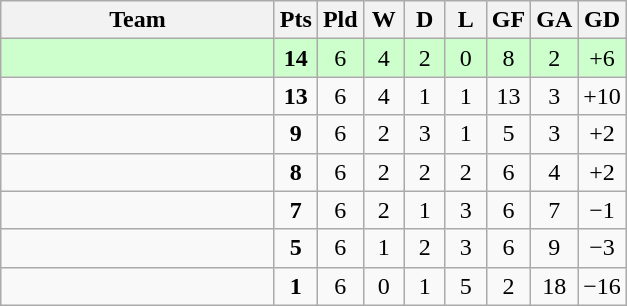<table class="wikitable" style="text-align:center;">
<tr>
<th width=175>Team</th>
<th width=20 abbr="Points">Pts</th>
<th width=20 abbr="Played">Pld</th>
<th width=20 abbr="Won">W</th>
<th width=20 abbr="Drawn">D</th>
<th width=20 abbr="Lost">L</th>
<th width=20 abbr="Goals for">GF</th>
<th width=20 abbr="Goals against">GA</th>
<th width=20 abbr="Goal difference">GD</th>
</tr>
<tr bgcolor=#ccffcc>
<td align="left"></td>
<td><strong>14</strong></td>
<td>6</td>
<td>4</td>
<td>2</td>
<td>0</td>
<td>8</td>
<td>2</td>
<td>+6</td>
</tr>
<tr>
<td align="left"></td>
<td><strong>13</strong></td>
<td>6</td>
<td>4</td>
<td>1</td>
<td>1</td>
<td>13</td>
<td>3</td>
<td>+10</td>
</tr>
<tr>
<td align="left"></td>
<td><strong>9</strong></td>
<td>6</td>
<td>2</td>
<td>3</td>
<td>1</td>
<td>5</td>
<td>3</td>
<td>+2</td>
</tr>
<tr>
<td align="left"></td>
<td><strong>8</strong></td>
<td>6</td>
<td>2</td>
<td>2</td>
<td>2</td>
<td>6</td>
<td>4</td>
<td>+2</td>
</tr>
<tr>
<td align="left"></td>
<td><strong>7</strong></td>
<td>6</td>
<td>2</td>
<td>1</td>
<td>3</td>
<td>6</td>
<td>7</td>
<td>−1</td>
</tr>
<tr>
<td align="left"></td>
<td><strong>5</strong></td>
<td>6</td>
<td>1</td>
<td>2</td>
<td>3</td>
<td>6</td>
<td>9</td>
<td>−3</td>
</tr>
<tr>
<td align="left"></td>
<td><strong>1</strong></td>
<td>6</td>
<td>0</td>
<td>1</td>
<td>5</td>
<td>2</td>
<td>18</td>
<td>−16</td>
</tr>
</table>
